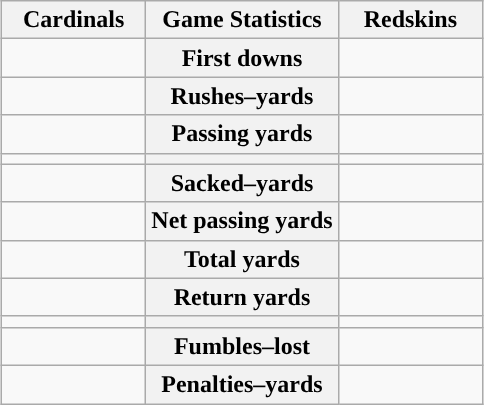<table class="wikitable" style="margin: 1em auto 1em auto">
<tr>
<th style="width:30%;">Cardinals</th>
<th style="width:40%;">Game Statistics</th>
<th style="width:30%;">Redskins</th>
</tr>
<tr>
<td style="text-align:right;"></td>
<th>First downs</th>
<td></td>
</tr>
<tr>
<td style="text-align:right;"></td>
<th>Rushes–yards</th>
<td></td>
</tr>
<tr>
<td style="text-align:right;"></td>
<th>Passing yards</th>
<td></td>
</tr>
<tr>
<td style="text-align:right;"></td>
<th></th>
<td></td>
</tr>
<tr>
<td style="text-align:right;"></td>
<th>Sacked–yards</th>
<td></td>
</tr>
<tr>
<td style="text-align:right;"></td>
<th>Net passing yards</th>
<td></td>
</tr>
<tr>
<td style="text-align:right;"></td>
<th>Total yards</th>
<td></td>
</tr>
<tr>
<td style="text-align:right;"></td>
<th>Return yards</th>
<td></td>
</tr>
<tr>
<td style="text-align:right;"></td>
<th></th>
<td></td>
</tr>
<tr>
<td style="text-align:right;"></td>
<th>Fumbles–lost</th>
<td></td>
</tr>
<tr>
<td style="text-align:right;"></td>
<th>Penalties–yards</th>
<td></td>
</tr>
</table>
